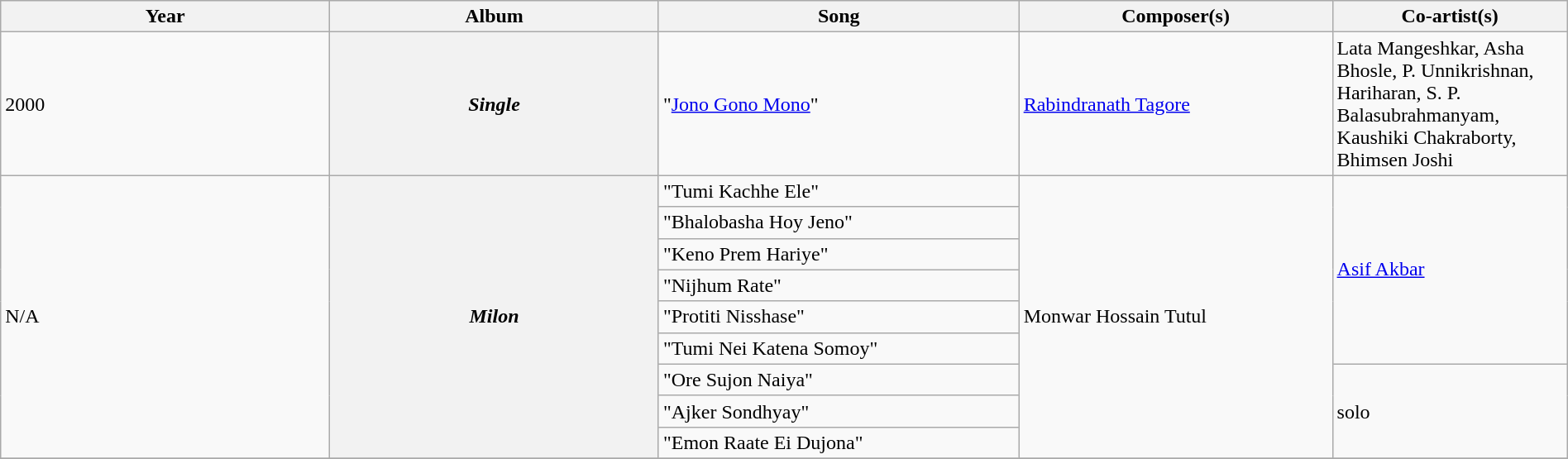<table class="wikitable plainrowheaders" width="100%" textcolor:#000;">
<tr>
<th scope="col" width=21%>Year</th>
<th scope="col" width=21%>Album</th>
<th scope="col" width=23%>Song</th>
<th scope="col" width=20%>Composer(s)</th>
<th scope="col" width=21%>Co-artist(s)</th>
</tr>
<tr>
<td>2000</td>
<th><em>Single</em></th>
<td>"<a href='#'>Jono Gono Mono</a>"</td>
<td colspan=1><a href='#'>Rabindranath Tagore</a></td>
<td>Lata Mangeshkar, Asha Bhosle, P. Unnikrishnan, Hariharan, S. P. Balasubrahmanyam, Kaushiki Chakraborty, Bhimsen Joshi</td>
</tr>
<tr>
<td rowspan=9>N/A</td>
<th rowspan=9><em>Milon</em></th>
<td>"Tumi Kachhe Ele"</td>
<td rowspan=9>Monwar Hossain Tutul</td>
<td rowspan=6><a href='#'>Asif Akbar</a></td>
</tr>
<tr>
<td>"Bhalobasha Hoy Jeno"</td>
</tr>
<tr>
<td>"Keno Prem Hariye"</td>
</tr>
<tr>
<td>"Nijhum Rate"</td>
</tr>
<tr>
<td>"Protiti Nisshase"</td>
</tr>
<tr>
<td>"Tumi Nei Katena Somoy"</td>
</tr>
<tr>
<td>"Ore Sujon Naiya"</td>
<td rowspan=3>solo</td>
</tr>
<tr>
<td>"Ajker Sondhyay"</td>
</tr>
<tr>
<td>"Emon Raate Ei Dujona"</td>
</tr>
<tr>
</tr>
</table>
